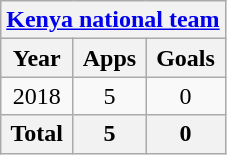<table class="wikitable" style="text-align:center">
<tr>
<th colspan=3><a href='#'>Kenya national team</a></th>
</tr>
<tr>
<th>Year</th>
<th>Apps</th>
<th>Goals</th>
</tr>
<tr>
<td>2018</td>
<td>5</td>
<td>0</td>
</tr>
<tr>
<th>Total</th>
<th>5</th>
<th>0</th>
</tr>
</table>
